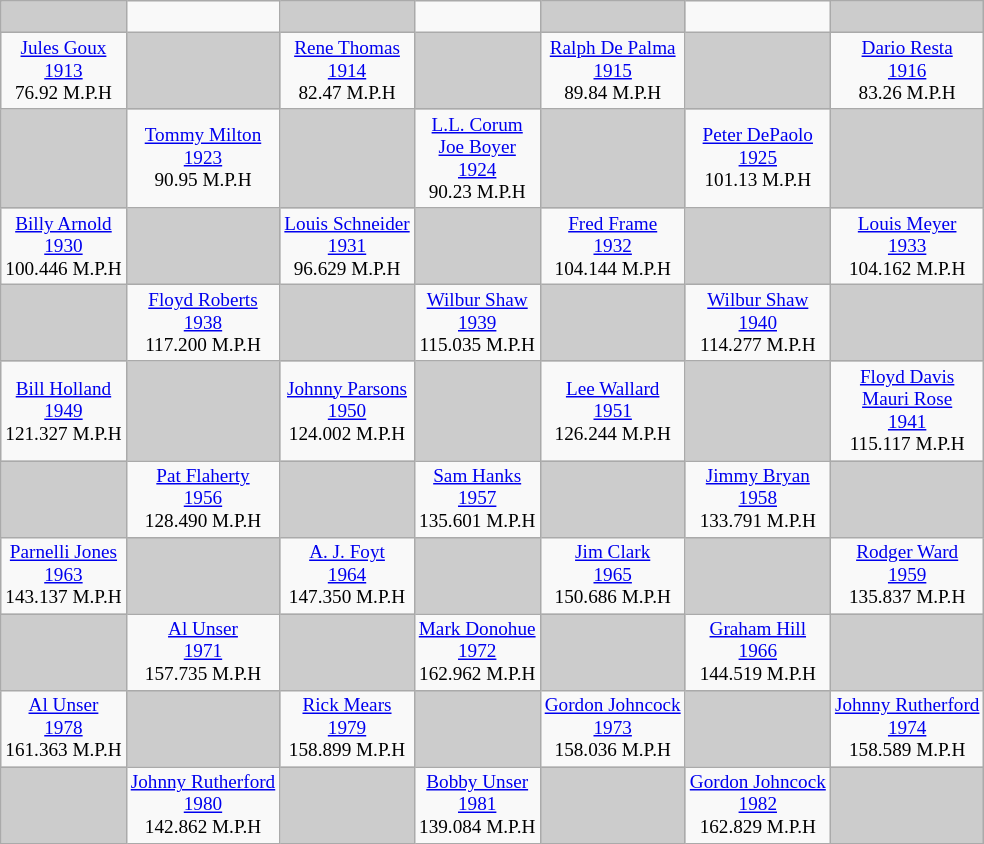<table class="wikitable" style="font-size: 80%;">
<tr>
<td align="center" style="background:#CCCCCC;"></td>
<td> </td>
<td align="center" style="background:#CCCCCC;"></td>
<td> </td>
<td align="center" style="background:#CCCCCC;"></td>
<td> </td>
<td align="center" style="background:#CCCCCC;"></td>
</tr>
<tr>
<td align="center"><a href='#'>Jules Goux</a><br><a href='#'>1913</a><br>76.92 M.P.H</td>
<td align="center" style="background:#CCCCCC;"></td>
<td align="center"><a href='#'>Rene Thomas</a><br><a href='#'>1914</a><br>82.47 M.P.H</td>
<td align="center" style="background:#CCCCCC;"> </td>
<td align="center"><a href='#'>Ralph De Palma</a><br><a href='#'>1915</a><br>89.84 M.P.H</td>
<td align="center" style="background:#CCCCCC;"></td>
<td align="center"><a href='#'>Dario Resta</a><br><a href='#'>1916</a><br>83.26 M.P.H</td>
</tr>
<tr>
<td align="center" style="background:#CCCCCC;"></td>
<td align="center"><a href='#'>Tommy Milton</a><br><a href='#'>1923</a><br>90.95 M.P.H</td>
<td align="center" style="background:#CCCCCC;"></td>
<td align="center"><a href='#'>L.L. Corum</a><br><a href='#'>Joe Boyer</a><br><a href='#'>1924</a><br>90.23 M.P.H</td>
<td align="center" style="background:#CCCCCC;"></td>
<td align="center"><a href='#'>Peter DePaolo</a><br><a href='#'>1925</a><br>101.13 M.P.H</td>
<td align="center" style="background:#CCCCCC;"></td>
</tr>
<tr>
<td align="center"><a href='#'>Billy Arnold</a><br><a href='#'>1930</a><br>100.446 M.P.H</td>
<td align="center" style="background:#CCCCCC;"></td>
<td align="center"><a href='#'>Louis Schneider</a><br><a href='#'>1931</a><br>96.629 M.P.H</td>
<td align="center" style="background:#CCCCCC;"></td>
<td align="center"><a href='#'>Fred Frame</a><br><a href='#'>1932</a><br>104.144 M.P.H</td>
<td align="center" style="background:#CCCCCC;"></td>
<td align="center"><a href='#'>Louis Meyer</a><br><a href='#'>1933</a><br>104.162 M.P.H</td>
</tr>
<tr>
<td align="center" style="background:#CCCCCC;"></td>
<td align="center"><a href='#'>Floyd Roberts</a><br><a href='#'>1938</a><br>117.200 M.P.H</td>
<td align="center" style="background:#CCCCCC;"></td>
<td align="center"><a href='#'>Wilbur Shaw</a><br><a href='#'>1939</a><br>115.035 M.P.H</td>
<td align="center" style="background:#CCCCCC;"></td>
<td align="center"><a href='#'>Wilbur Shaw</a><br><a href='#'>1940</a><br>114.277 M.P.H</td>
<td align="center" style="background:#CCCCCC;"> </td>
</tr>
<tr>
<td align="center"><a href='#'>Bill Holland</a><br><a href='#'>1949</a><br>121.327 M.P.H</td>
<td align="center" style="background:#CCCCCC;"></td>
<td align="center"><a href='#'>Johnny Parsons</a><br><a href='#'>1950</a><br>124.002 M.P.H</td>
<td align="center" style="background:#CCCCCC;"></td>
<td align="center"><a href='#'>Lee Wallard</a><br><a href='#'>1951</a><br>126.244 M.P.H</td>
<td align="center" style="background:#CCCCCC;"></td>
<td align="center"><a href='#'>Floyd Davis</a><br><a href='#'>Mauri Rose</a><br><a href='#'>1941</a><br>115.117 M.P.H</td>
</tr>
<tr>
<td align="center" style="background:#CCCCCC;"></td>
<td align="center"><a href='#'>Pat Flaherty</a><br><a href='#'>1956</a><br>128.490 M.P.H</td>
<td align="center" style="background:#CCCCCC;"></td>
<td align="center"><a href='#'>Sam Hanks</a><br><a href='#'>1957</a><br>135.601 M.P.H</td>
<td align="center" style="background:#CCCCCC;"></td>
<td align="center"><a href='#'>Jimmy Bryan</a><br><a href='#'>1958</a><br>133.791 M.P.H</td>
<td align="center" style="background:#CCCCCC;"></td>
</tr>
<tr>
<td align="center"><a href='#'>Parnelli Jones</a><br><a href='#'>1963</a><br>143.137 M.P.H</td>
<td align="center" style="background:#CCCCCC;"></td>
<td align="center"><a href='#'>A. J. Foyt</a><br><a href='#'>1964</a><br>147.350 M.P.H</td>
<td align="center" style="background:#CCCCCC;"></td>
<td align="center"><a href='#'>Jim Clark</a><br><a href='#'>1965</a><br>150.686 M.P.H</td>
<td align="center" style="background:#CCCCCC;"></td>
<td align="center"><a href='#'>Rodger Ward</a><br><a href='#'>1959</a><br>135.837 M.P.H</td>
</tr>
<tr>
<td align="center" style="background:#CCCCCC;"></td>
<td align="center"><a href='#'>Al Unser</a><br><a href='#'>1971</a><br>157.735 M.P.H</td>
<td align="center" style="background:#CCCCCC;"></td>
<td align="center"><a href='#'>Mark Donohue</a><br><a href='#'>1972</a><br>162.962 M.P.H</td>
<td align="center" style="background:#CCCCCC;"></td>
<td align="center"><a href='#'>Graham Hill</a><br><a href='#'>1966</a><br>144.519 M.P.H</td>
<td align="center" style="background:#CCCCCC;"></td>
</tr>
<tr>
<td align="center"><a href='#'>Al Unser</a><br><a href='#'>1978</a><br>161.363 M.P.H</td>
<td align="center" style="background:#CCCCCC;"></td>
<td align="center"><a href='#'>Rick Mears</a><br><a href='#'>1979</a><br>158.899 M.P.H</td>
<td align="center" style="background:#CCCCCC;"></td>
<td align="center"><a href='#'>Gordon Johncock</a><br><a href='#'>1973</a><br>158.036 M.P.H</td>
<td align="center" style="background:#CCCCCC;"></td>
<td align="center"><a href='#'>Johnny Rutherford</a><br><a href='#'>1974</a><br>158.589 M.P.H</td>
</tr>
<tr>
<td align="center" style="background:#CCCCCC;"> </td>
<td align="center"><a href='#'>Johnny Rutherford</a><br><a href='#'>1980</a><br>142.862 M.P.H</td>
<td align="center" style="background:#CCCCCC;"> </td>
<td align="center"><a href='#'>Bobby Unser</a><br><a href='#'>1981</a><br>139.084 M.P.H</td>
<td align="center" style="background:#CCCCCC;"> </td>
<td align="center"><a href='#'>Gordon Johncock</a><br><a href='#'>1982</a><br>162.829 M.P.H</td>
<td align="center" style="background:#CCCCCC;"> </td>
</tr>
</table>
